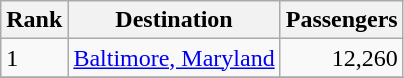<table class="wikitable">
<tr>
<th>Rank</th>
<th>Destination</th>
<th>Passengers</th>
</tr>
<tr>
<td>1</td>
<td> <a href='#'>Baltimore, Maryland</a></td>
<td align="right">12,260</td>
</tr>
<tr>
</tr>
</table>
